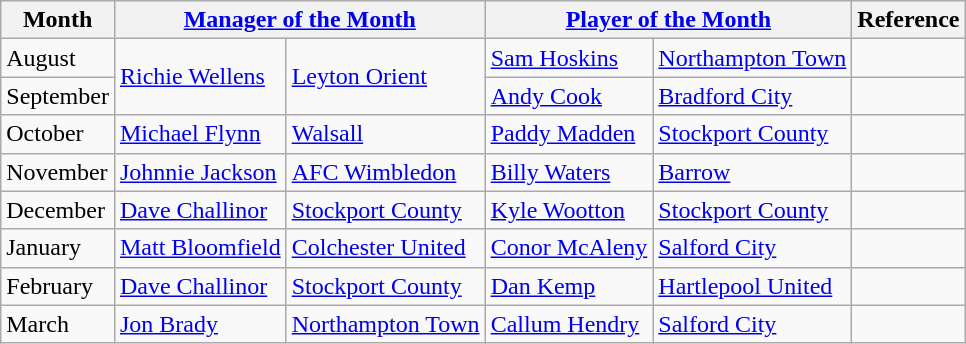<table class="wikitable">
<tr>
<th rowspan="1">Month</th>
<th colspan="2"><a href='#'>Manager of the Month</a></th>
<th colspan="2"><a href='#'>Player of the Month</a></th>
<th rowspan="1">Reference</th>
</tr>
<tr>
<td>August</td>
<td rowspan="2"> <a href='#'>Richie Wellens</a></td>
<td rowspan="2"><a href='#'>Leyton Orient</a></td>
<td> <a href='#'>Sam Hoskins</a></td>
<td><a href='#'>Northampton Town</a></td>
<td></td>
</tr>
<tr>
<td>September</td>
<td> <a href='#'>Andy Cook</a></td>
<td><a href='#'>Bradford City</a></td>
<td></td>
</tr>
<tr>
<td>October</td>
<td> <a href='#'>Michael Flynn</a></td>
<td><a href='#'>Walsall</a></td>
<td> <a href='#'>Paddy Madden</a></td>
<td><a href='#'>Stockport County</a></td>
<td></td>
</tr>
<tr>
<td>November</td>
<td> <a href='#'>Johnnie Jackson</a></td>
<td><a href='#'>AFC Wimbledon</a></td>
<td> <a href='#'>Billy Waters</a></td>
<td><a href='#'>Barrow</a></td>
<td></td>
</tr>
<tr>
<td>December</td>
<td> <a href='#'>Dave Challinor</a></td>
<td><a href='#'>Stockport County</a></td>
<td> <a href='#'>Kyle Wootton</a></td>
<td><a href='#'>Stockport County</a></td>
<td></td>
</tr>
<tr>
<td>January</td>
<td> <a href='#'>Matt Bloomfield</a></td>
<td><a href='#'>Colchester United</a></td>
<td> <a href='#'>Conor McAleny</a></td>
<td><a href='#'>Salford City</a></td>
<td></td>
</tr>
<tr>
<td>February</td>
<td> <a href='#'>Dave Challinor</a></td>
<td><a href='#'>Stockport County</a></td>
<td> <a href='#'>Dan Kemp</a></td>
<td><a href='#'>Hartlepool United</a></td>
<td></td>
</tr>
<tr>
<td>March</td>
<td> <a href='#'>Jon Brady</a></td>
<td><a href='#'>Northampton Town</a></td>
<td> <a href='#'>Callum Hendry</a></td>
<td><a href='#'>Salford City</a></td>
<td></td>
</tr>
</table>
